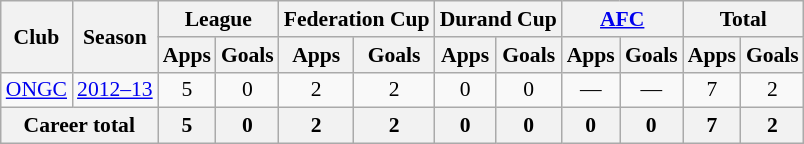<table class="wikitable" style="font-size:90%; text-align:center;">
<tr>
<th rowspan="2">Club</th>
<th rowspan="2">Season</th>
<th colspan="2">League</th>
<th colspan="2">Federation Cup</th>
<th colspan="2">Durand Cup</th>
<th colspan="2"><a href='#'>AFC</a></th>
<th colspan="2">Total</th>
</tr>
<tr>
<th>Apps</th>
<th>Goals</th>
<th>Apps</th>
<th>Goals</th>
<th>Apps</th>
<th>Goals</th>
<th>Apps</th>
<th>Goals</th>
<th>Apps</th>
<th>Goals</th>
</tr>
<tr>
<td rowspan="1"><a href='#'>ONGC</a></td>
<td><a href='#'>2012–13</a></td>
<td>5</td>
<td>0</td>
<td>2</td>
<td>2</td>
<td>0</td>
<td>0</td>
<td>—</td>
<td>—</td>
<td>7</td>
<td>2</td>
</tr>
<tr>
<th colspan="2">Career total</th>
<th>5</th>
<th>0</th>
<th>2</th>
<th>2</th>
<th>0</th>
<th>0</th>
<th>0</th>
<th>0</th>
<th>7</th>
<th>2</th>
</tr>
</table>
